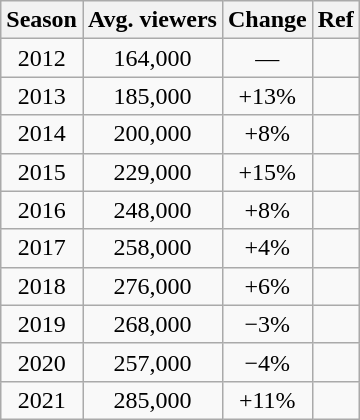<table class="wikitable sortable" style="text-align: center;">
<tr>
<th>Season</th>
<th>Avg. viewers</th>
<th>Change</th>
<th>Ref</th>
</tr>
<tr>
<td>2012</td>
<td>164,000</td>
<td>—</td>
<td></td>
</tr>
<tr>
<td>2013</td>
<td>185,000</td>
<td>+13%</td>
<td></td>
</tr>
<tr>
<td>2014</td>
<td>200,000</td>
<td>+8%</td>
<td></td>
</tr>
<tr>
<td>2015</td>
<td>229,000</td>
<td>+15%</td>
<td></td>
</tr>
<tr>
<td>2016</td>
<td>248,000</td>
<td>+8%</td>
<td></td>
</tr>
<tr>
<td>2017</td>
<td>258,000</td>
<td>+4%</td>
<td></td>
</tr>
<tr>
<td>2018</td>
<td>276,000</td>
<td>+6%</td>
<td></td>
</tr>
<tr>
<td>2019</td>
<td>268,000</td>
<td>−3%</td>
<td></td>
</tr>
<tr>
<td>2020</td>
<td>257,000</td>
<td>−4%</td>
<td></td>
</tr>
<tr>
<td>2021</td>
<td>285,000</td>
<td>+11%</td>
<td></td>
</tr>
</table>
